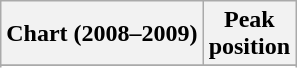<table class="wikitable sortable plainrowheaders" style="text-align:center">
<tr>
<th>Chart (2008–2009)</th>
<th>Peak<br>position</th>
</tr>
<tr>
</tr>
<tr>
</tr>
<tr>
</tr>
<tr>
</tr>
</table>
